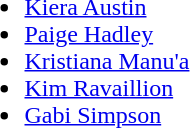<table>
<tr style="vertical-align:top">
<td><br><ul><li><a href='#'>Kiera Austin</a></li><li><a href='#'>Paige Hadley</a></li><li><a href='#'>Kristiana Manu'a</a></li><li><a href='#'>Kim Ravaillion</a></li><li><a href='#'>Gabi Simpson</a></li></ul></td>
</tr>
</table>
